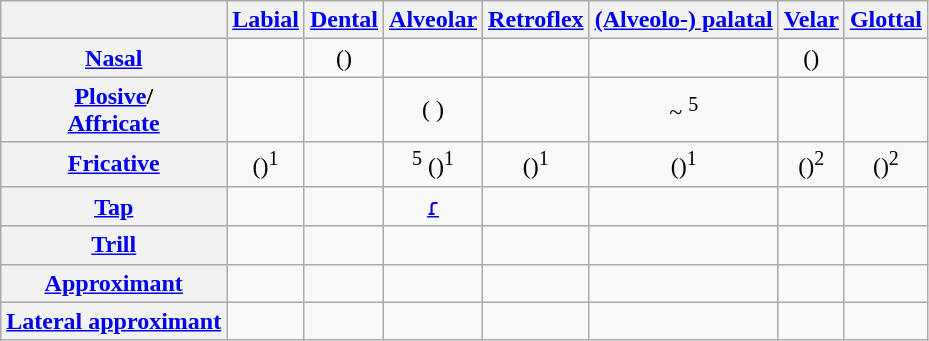<table class="wikitable" style="text-align: center;">
<tr>
<th></th>
<th><a href='#'>Labial</a></th>
<th><a href='#'>Dental</a></th>
<th><a href='#'>Alveolar</a></th>
<th><a href='#'>Retroflex</a></th>
<th><a href='#'>(Alveolo-) palatal</a></th>
<th><a href='#'>Velar</a></th>
<th><a href='#'>Glottal</a></th>
</tr>
<tr>
<th><a href='#'>Nasal</a></th>
<td> </td>
<td>() </td>
<td> </td>
<td> </td>
<td> </td>
<td>() </td>
<td></td>
</tr>
<tr>
<th><a href='#'>Plosive</a>/<br><a href='#'>Affricate</a></th>
<td> </td>
<td> </td>
<td>( )</td>
<td> </td>
<td> ~  <sup>5</sup>   </td>
<td> </td>
<td></td>
</tr>
<tr>
<th><a href='#'>Fricative</a></th>
<td>()<sup>1</sup></td>
<td></td>
<td><sup>5</sup>  ()<sup>1</sup></td>
<td>()<sup>1</sup> </td>
<td>()<sup>1</sup> </td>
<td>()<sup>2</sup></td>
<td>()<sup>2</sup> </td>
</tr>
<tr>
<th><a href='#'>Tap</a></th>
<td></td>
<td></td>
<td><a href='#'>ɾ</a> </td>
<td></td>
<td></td>
<td></td>
<td></td>
</tr>
<tr>
<th><a href='#'>Trill</a></th>
<td></td>
<td></td>
<td> </td>
<td></td>
<td></td>
<td></td>
<td></td>
</tr>
<tr>
<th><a href='#'>Approximant</a></th>
<td> </td>
<td></td>
<td></td>
<td> </td>
<td> </td>
<td></td>
<td></td>
</tr>
<tr>
<th><a href='#'>Lateral approximant</a></th>
<td></td>
<td></td>
<td> </td>
<td> </td>
<td></td>
<td></td>
<td></td>
</tr>
</table>
